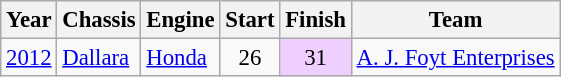<table class="wikitable" style="font-size: 95%;">
<tr>
<th>Year</th>
<th>Chassis</th>
<th>Engine</th>
<th>Start</th>
<th>Finish</th>
<th>Team</th>
</tr>
<tr>
<td><a href='#'>2012</a></td>
<td><a href='#'>Dallara</a></td>
<td><a href='#'>Honda</a></td>
<td align=center>26</td>
<td align=center style="background:#EFCFFF;">31</td>
<td><a href='#'>A. J. Foyt Enterprises</a></td>
</tr>
</table>
